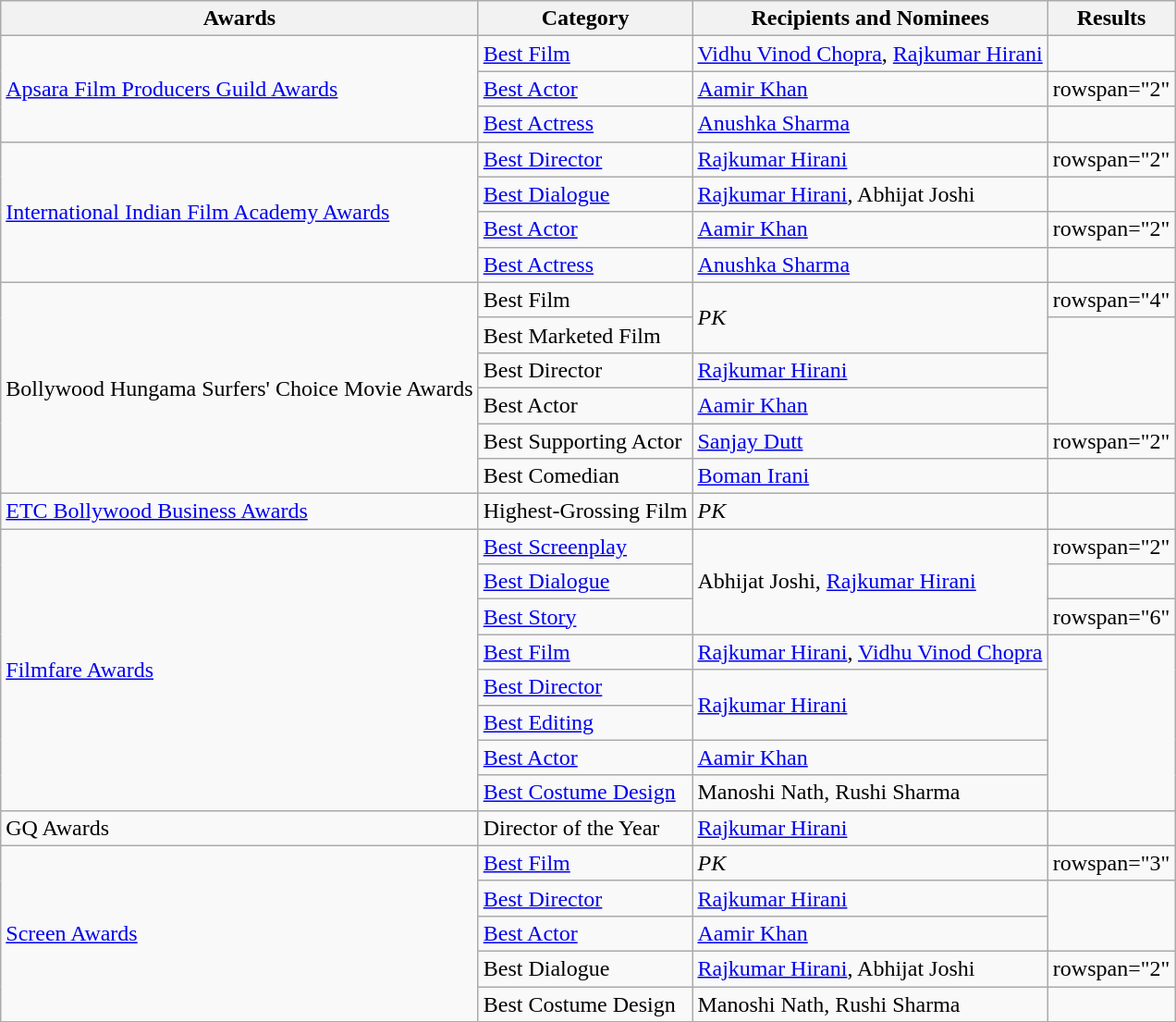<table class="wikitable plainrowheaders sortable">
<tr>
<th>Awards</th>
<th>Category</th>
<th>Recipients and Nominees</th>
<th>Results</th>
</tr>
<tr>
<td rowspan="3"><a href='#'>Apsara Film Producers Guild Awards</a></td>
<td><a href='#'>Best Film</a></td>
<td><a href='#'>Vidhu Vinod Chopra</a>, <a href='#'>Rajkumar Hirani</a></td>
<td></td>
</tr>
<tr>
<td><a href='#'>Best Actor</a></td>
<td><a href='#'>Aamir Khan</a></td>
<td>rowspan="2" </td>
</tr>
<tr>
<td><a href='#'>Best Actress</a></td>
<td><a href='#'>Anushka Sharma</a></td>
</tr>
<tr>
<td rowspan="4"><a href='#'>International Indian Film Academy Awards</a></td>
<td><a href='#'>Best Director</a></td>
<td><a href='#'>Rajkumar Hirani</a></td>
<td>rowspan="2" </td>
</tr>
<tr>
<td><a href='#'>Best Dialogue</a></td>
<td><a href='#'>Rajkumar Hirani</a>, Abhijat Joshi</td>
</tr>
<tr>
<td><a href='#'>Best Actor</a></td>
<td><a href='#'>Aamir Khan</a></td>
<td>rowspan="2" </td>
</tr>
<tr>
<td><a href='#'>Best Actress</a></td>
<td><a href='#'>Anushka Sharma</a></td>
</tr>
<tr>
<td rowspan="6">Bollywood Hungama Surfers' Choice Movie Awards</td>
<td>Best Film</td>
<td rowspan="2"><em>PK</em></td>
<td>rowspan="4" </td>
</tr>
<tr>
<td>Best Marketed Film</td>
</tr>
<tr>
<td>Best Director</td>
<td><a href='#'>Rajkumar Hirani</a></td>
</tr>
<tr>
<td>Best Actor</td>
<td><a href='#'>Aamir Khan</a></td>
</tr>
<tr>
<td>Best Supporting Actor</td>
<td><a href='#'>Sanjay Dutt</a></td>
<td>rowspan="2" </td>
</tr>
<tr>
<td>Best Comedian</td>
<td><a href='#'>Boman Irani</a></td>
</tr>
<tr>
<td><a href='#'>ETC Bollywood Business Awards</a></td>
<td>Highest-Grossing Film</td>
<td><em>PK</em></td>
<td></td>
</tr>
<tr>
<td rowspan="8"><a href='#'>Filmfare Awards</a></td>
<td><a href='#'>Best Screenplay</a></td>
<td rowspan="3">Abhijat Joshi, <a href='#'>Rajkumar Hirani</a></td>
<td>rowspan="2" </td>
</tr>
<tr>
<td><a href='#'>Best Dialogue</a></td>
</tr>
<tr>
<td><a href='#'>Best Story</a></td>
<td>rowspan="6" </td>
</tr>
<tr>
<td><a href='#'>Best Film</a></td>
<td><a href='#'>Rajkumar Hirani</a>, <a href='#'>Vidhu Vinod Chopra</a></td>
</tr>
<tr>
<td><a href='#'>Best Director</a></td>
<td rowspan="2"><a href='#'>Rajkumar Hirani</a></td>
</tr>
<tr>
<td><a href='#'>Best Editing</a></td>
</tr>
<tr>
<td><a href='#'>Best Actor</a></td>
<td><a href='#'>Aamir Khan</a></td>
</tr>
<tr>
<td><a href='#'>Best Costume Design</a></td>
<td>Manoshi Nath, Rushi Sharma</td>
</tr>
<tr>
<td>GQ Awards</td>
<td>Director of the Year</td>
<td><a href='#'>Rajkumar Hirani</a></td>
<td></td>
</tr>
<tr>
<td rowspan="5"><a href='#'>Screen Awards</a></td>
<td><a href='#'>Best Film</a></td>
<td><em>PK</em></td>
<td>rowspan="3" </td>
</tr>
<tr>
<td><a href='#'>Best Director</a></td>
<td><a href='#'>Rajkumar Hirani</a></td>
</tr>
<tr>
<td><a href='#'>Best Actor</a></td>
<td><a href='#'>Aamir Khan</a></td>
</tr>
<tr>
<td>Best Dialogue</td>
<td><a href='#'>Rajkumar Hirani</a>, Abhijat Joshi</td>
<td>rowspan="2" </td>
</tr>
<tr>
<td>Best Costume Design</td>
<td>Manoshi Nath, Rushi Sharma</td>
</tr>
</table>
